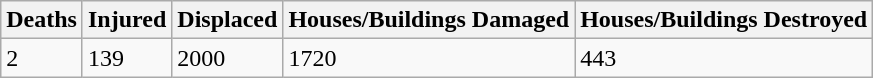<table class="wikitable">
<tr>
<th>Deaths</th>
<th>Injured</th>
<th>Displaced</th>
<th>Houses/Buildings Damaged</th>
<th>Houses/Buildings Destroyed</th>
</tr>
<tr>
<td>2</td>
<td>139</td>
<td>2000</td>
<td>1720</td>
<td>443</td>
</tr>
</table>
